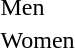<table>
<tr>
<td>Men</td>
<td></td>
<td></td>
<td></td>
</tr>
<tr>
<td>Women</td>
<td></td>
<td></td>
<td></td>
</tr>
</table>
